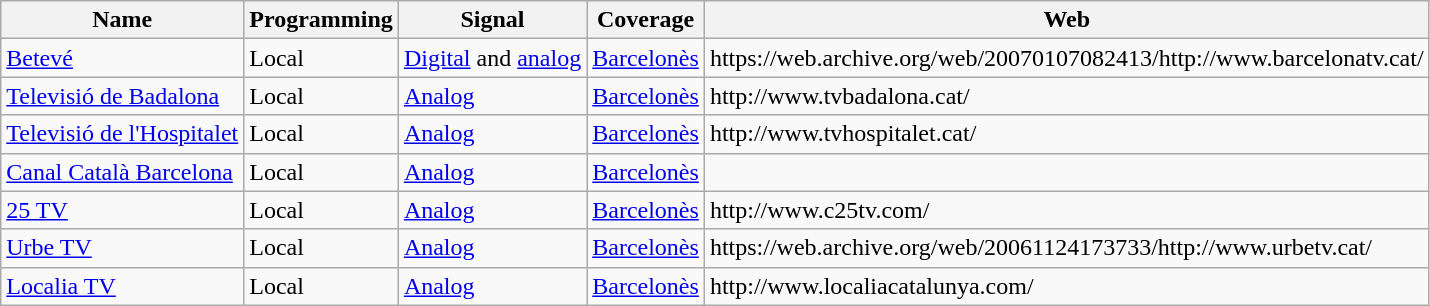<table class="wikitable">
<tr>
<th>Name</th>
<th>Programming</th>
<th>Signal</th>
<th>Coverage</th>
<th>Web</th>
</tr>
<tr>
<td><a href='#'>Betevé</a></td>
<td>Local</td>
<td><a href='#'>Digital</a> and <a href='#'>analog</a></td>
<td><a href='#'>Barcelonès</a></td>
<td>https://web.archive.org/web/20070107082413/http://www.barcelonatv.cat/</td>
</tr>
<tr>
<td><a href='#'>Televisió de Badalona</a></td>
<td>Local</td>
<td><a href='#'>Analog</a></td>
<td><a href='#'>Barcelonès</a></td>
<td>http://www.tvbadalona.cat/</td>
</tr>
<tr>
<td><a href='#'>Televisió de l'Hospitalet</a></td>
<td>Local</td>
<td><a href='#'>Analog</a></td>
<td><a href='#'>Barcelonès</a></td>
<td>http://www.tvhospitalet.cat/</td>
</tr>
<tr>
<td><a href='#'>Canal Català Barcelona</a></td>
<td>Local</td>
<td><a href='#'>Analog</a></td>
<td><a href='#'>Barcelonès</a></td>
<td></td>
</tr>
<tr>
<td><a href='#'>25 TV</a></td>
<td>Local</td>
<td><a href='#'>Analog</a></td>
<td><a href='#'>Barcelonès</a></td>
<td>http://www.c25tv.com/</td>
</tr>
<tr>
<td><a href='#'>Urbe TV</a></td>
<td>Local</td>
<td><a href='#'>Analog</a></td>
<td><a href='#'>Barcelonès</a></td>
<td>https://web.archive.org/web/20061124173733/http://www.urbetv.cat/</td>
</tr>
<tr>
<td><a href='#'>Localia TV</a></td>
<td>Local</td>
<td><a href='#'>Analog</a></td>
<td><a href='#'>Barcelonès</a></td>
<td>http://www.localiacatalunya.com/</td>
</tr>
</table>
